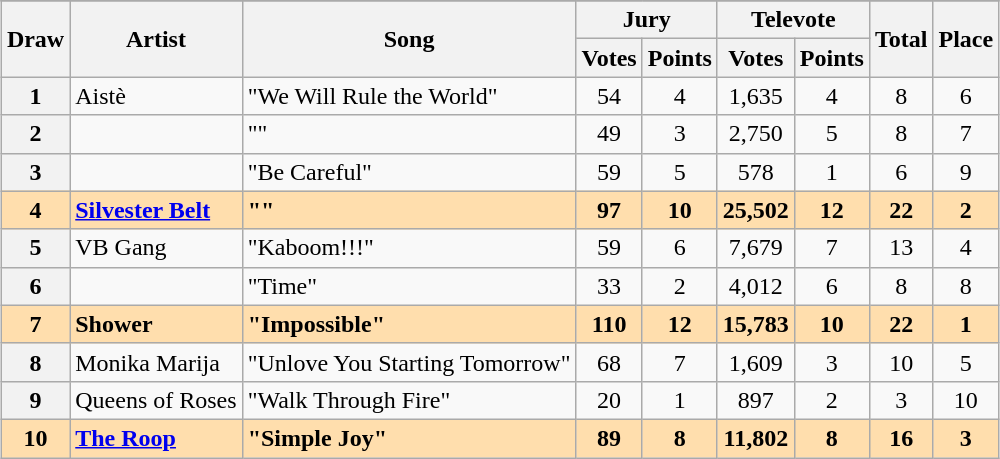<table class="sortable wikitable plainrowheaders" style="margin: 1em auto 1em auto; text-align:center">
<tr>
</tr>
<tr>
<th rowspan="2">Draw</th>
<th rowspan="2">Artist</th>
<th rowspan="2">Song</th>
<th colspan="2">Jury</th>
<th colspan="2">Televote</th>
<th rowspan="2">Total</th>
<th rowspan="2">Place</th>
</tr>
<tr>
<th>Votes</th>
<th>Points</th>
<th>Votes</th>
<th>Points</th>
</tr>
<tr>
<th scope="row" style="text-align:center;">1</th>
<td align="left">Aistè</td>
<td align="left">"We Will Rule the World"</td>
<td>54</td>
<td>4</td>
<td>1,635</td>
<td>4</td>
<td>8</td>
<td>6</td>
</tr>
<tr>
<th scope="row" style="text-align:center;">2</th>
<td align="left"></td>
<td align="left">""</td>
<td>49</td>
<td>3</td>
<td>2,750</td>
<td>5</td>
<td>8</td>
<td>7</td>
</tr>
<tr>
<th scope="row" style="text-align:center;">3</th>
<td align="left"></td>
<td align="left">"Be Careful"</td>
<td>59</td>
<td>5</td>
<td>578</td>
<td>1</td>
<td>6</td>
<td>9</td>
</tr>
<tr style="background:navajowhite; font-weight:bold;">
<th scope="row" style="text-align:center; background:navajowhite; font-weight:bold;">4</th>
<td align="left"><a href='#'>Silvester Belt</a></td>
<td align="left">""</td>
<td>97</td>
<td>10</td>
<td>25,502</td>
<td>12</td>
<td>22</td>
<td>2</td>
</tr>
<tr>
<th scope="row" style="text-align:center;">5</th>
<td align="left">VB Gang</td>
<td align="left">"Kaboom!!!"</td>
<td data-sort-value="59.1">59</td>
<td>6</td>
<td>7,679</td>
<td>7</td>
<td>13</td>
<td>4</td>
</tr>
<tr>
<th scope="row" style="text-align:center;">6</th>
<td align="left"></td>
<td align="left">"Time"</td>
<td>33</td>
<td>2</td>
<td>4,012</td>
<td>6</td>
<td>8</td>
<td>8</td>
</tr>
<tr style="background:navajowhite; font-weight:bold;">
<th scope="row" style="text-align:center; background:navajowhite; font-weight:bold;">7</th>
<td align="left">Shower</td>
<td align="left">"Impossible"</td>
<td>110</td>
<td>12</td>
<td>15,783</td>
<td>10</td>
<td>22</td>
<td>1</td>
</tr>
<tr>
<th scope="row" style="text-align:center;">8</th>
<td align="left">Monika Marija</td>
<td align="left">"Unlove You Starting Tomorrow"</td>
<td>68</td>
<td>7</td>
<td>1,609</td>
<td>3</td>
<td>10</td>
<td>5</td>
</tr>
<tr>
<th scope="row" style="text-align:center;">9</th>
<td align="left">Queens of Roses</td>
<td align="left">"Walk Through Fire"</td>
<td>20</td>
<td>1</td>
<td>897</td>
<td>2</td>
<td>3</td>
<td>10</td>
</tr>
<tr style="background:navajowhite; font-weight:bold;">
<th scope="row" style="text-align:center; background:navajowhite; font-weight:bold;">10</th>
<td align="left"><a href='#'>The Roop</a></td>
<td align="left">"Simple Joy"</td>
<td>89</td>
<td>8</td>
<td>11,802</td>
<td>8</td>
<td>16</td>
<td>3</td>
</tr>
</table>
